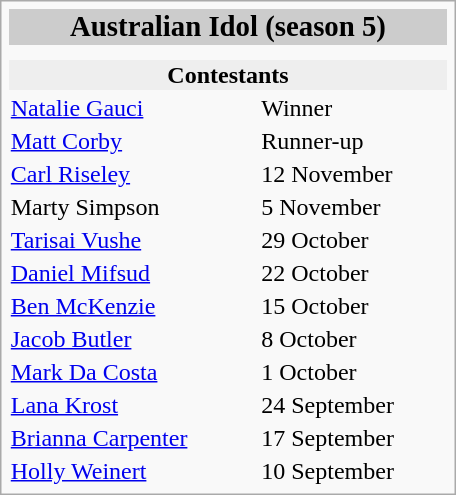<table class=infobox style="width:19em">
<tr>
<td colspan=2 style="background:#cccccc; text-align:center"><big><strong>Australian Idol (season 5)</strong> </big></td>
</tr>
<tr>
<td colspan=2 align="center"></td>
</tr>
<tr>
<td colspan=2 align="center"></td>
</tr>
<tr>
<td colspan=2 style="background:#eeeeee; text-align:center"><strong>Contestants</strong></td>
</tr>
<tr>
<td><a href='#'>Natalie Gauci</a></td>
<td>Winner</td>
</tr>
<tr>
<td><a href='#'>Matt Corby</a></td>
<td>Runner-up</td>
</tr>
<tr>
<td><a href='#'>Carl Riseley</a></td>
<td>12 November</td>
</tr>
<tr>
<td>Marty Simpson</td>
<td>5 November</td>
</tr>
<tr>
<td><a href='#'>Tarisai Vushe</a></td>
<td>29 October</td>
</tr>
<tr>
<td><a href='#'>Daniel Mifsud</a></td>
<td>22 October</td>
</tr>
<tr>
<td><a href='#'>Ben McKenzie</a></td>
<td>15 October</td>
</tr>
<tr>
<td><a href='#'>Jacob Butler</a></td>
<td>8 October</td>
</tr>
<tr>
<td><a href='#'>Mark Da Costa</a></td>
<td>1 October</td>
</tr>
<tr>
<td><a href='#'>Lana Krost</a></td>
<td>24 September</td>
</tr>
<tr>
<td><a href='#'>Brianna Carpenter</a></td>
<td>17 September</td>
</tr>
<tr>
<td><a href='#'>Holly Weinert</a></td>
<td>10 September</td>
</tr>
</table>
